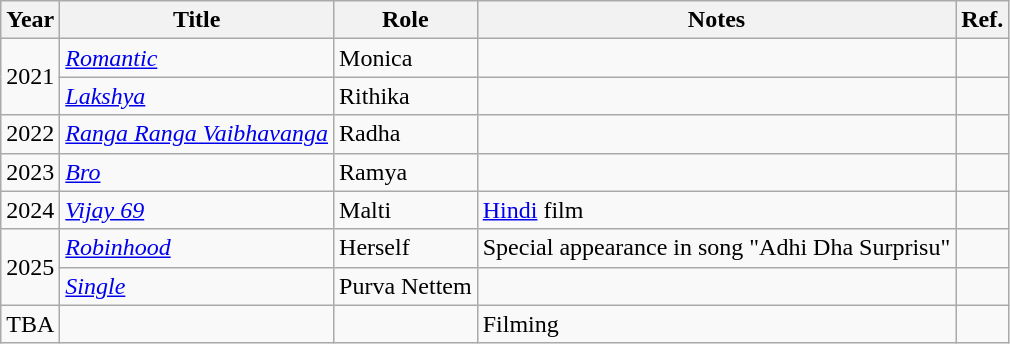<table class="wikitable sortable">
<tr>
<th>Year</th>
<th>Title</th>
<th>Role</th>
<th class="unsortable">Notes</th>
<th class="unsortable">Ref.</th>
</tr>
<tr>
<td rowspan="2">2021</td>
<td><em><a href='#'>Romantic</a></em></td>
<td>Monica</td>
<td></td>
<td></td>
</tr>
<tr>
<td><em><a href='#'>Lakshya</a></em></td>
<td>Rithika</td>
<td></td>
<td></td>
</tr>
<tr>
<td>2022</td>
<td><em><a href='#'>Ranga Ranga Vaibhavanga</a></em></td>
<td>Radha</td>
<td></td>
<td></td>
</tr>
<tr>
<td>2023</td>
<td><em><a href='#'>Bro</a></em></td>
<td>Ramya</td>
<td></td>
<td></td>
</tr>
<tr>
<td>2024</td>
<td><em><a href='#'>Vijay 69</a></em></td>
<td>Malti</td>
<td><a href='#'>Hindi</a> film</td>
<td></td>
</tr>
<tr>
<td rowspan="2">2025</td>
<td><em><a href='#'>Robinhood</a></em></td>
<td>Herself</td>
<td>Special appearance in song "Adhi Dha Surprisu"</td>
<td></td>
</tr>
<tr>
<td><em><a href='#'>Single</a></em></td>
<td>Purva Nettem</td>
<td></td>
<td></td>
</tr>
<tr>
<td>TBA</td>
<td></td>
<td></td>
<td>Filming</td>
<td></td>
</tr>
</table>
